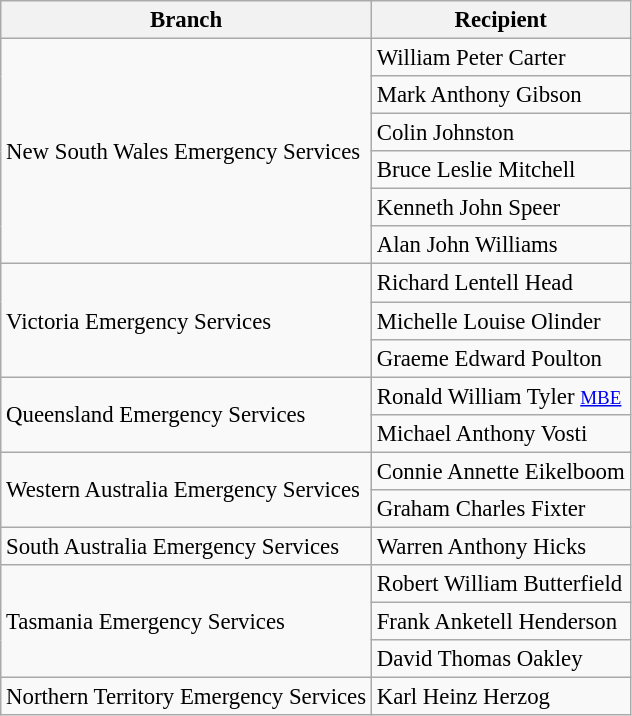<table class="wikitable" style="font-size:95%;">
<tr>
<th>Branch</th>
<th>Recipient</th>
</tr>
<tr>
<td rowspan="6">New South Wales Emergency Services</td>
<td>William Peter Carter</td>
</tr>
<tr>
<td>Mark Anthony Gibson</td>
</tr>
<tr>
<td>Colin Johnston</td>
</tr>
<tr>
<td>Bruce Leslie Mitchell</td>
</tr>
<tr>
<td>Kenneth John Speer</td>
</tr>
<tr>
<td>Alan John Williams</td>
</tr>
<tr>
<td rowspan="3">Victoria Emergency Services</td>
<td>Richard Lentell Head</td>
</tr>
<tr>
<td>Michelle Louise Olinder</td>
</tr>
<tr>
<td>Graeme Edward Poulton</td>
</tr>
<tr>
<td rowspan="2">Queensland Emergency Services</td>
<td>Ronald William Tyler <small><a href='#'>MBE</a></small></td>
</tr>
<tr>
<td>Michael Anthony Vosti</td>
</tr>
<tr>
<td rowspan="2">Western Australia Emergency Services</td>
<td>Connie Annette Eikelboom</td>
</tr>
<tr>
<td>Graham Charles Fixter</td>
</tr>
<tr>
<td>South Australia Emergency Services</td>
<td>Warren Anthony Hicks</td>
</tr>
<tr>
<td rowspan="3">Tasmania Emergency Services</td>
<td>Robert William Butterfield</td>
</tr>
<tr>
<td>Frank Anketell Henderson</td>
</tr>
<tr>
<td>David Thomas Oakley</td>
</tr>
<tr>
<td>Northern Territory Emergency Services</td>
<td>Karl Heinz Herzog</td>
</tr>
</table>
